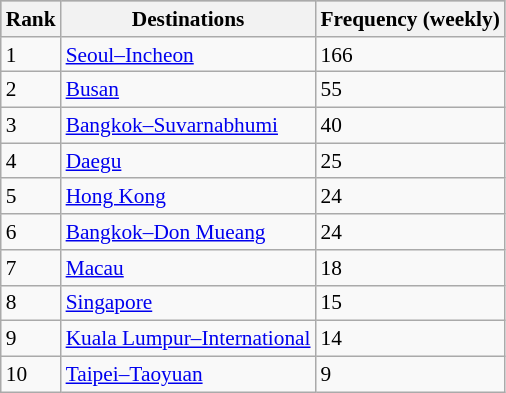<table class="wikitable sortable" style="font-size:89%; align=center;">
<tr style="background:darkgrey;">
<th>Rank</th>
<th>Destinations</th>
<th>Frequency (weekly)</th>
</tr>
<tr>
<td>1</td>
<td> <a href='#'>Seoul–Incheon</a></td>
<td>166</td>
</tr>
<tr>
<td>2</td>
<td> <a href='#'>Busan</a></td>
<td>55</td>
</tr>
<tr>
<td>3</td>
<td> <a href='#'>Bangkok–Suvarnabhumi</a></td>
<td>40</td>
</tr>
<tr>
<td>4</td>
<td> <a href='#'>Daegu</a></td>
<td>25</td>
</tr>
<tr>
<td>5</td>
<td> <a href='#'>Hong Kong</a></td>
<td>24</td>
</tr>
<tr>
<td>6</td>
<td> <a href='#'>Bangkok–Don Mueang</a></td>
<td>24</td>
</tr>
<tr>
<td>7</td>
<td> <a href='#'>Macau</a></td>
<td>18</td>
</tr>
<tr>
<td>8</td>
<td> <a href='#'>Singapore</a></td>
<td>15</td>
</tr>
<tr>
<td>9</td>
<td> <a href='#'>Kuala Lumpur–International</a></td>
<td>14</td>
</tr>
<tr>
<td>10</td>
<td> <a href='#'>Taipei–Taoyuan</a></td>
<td>9</td>
</tr>
</table>
